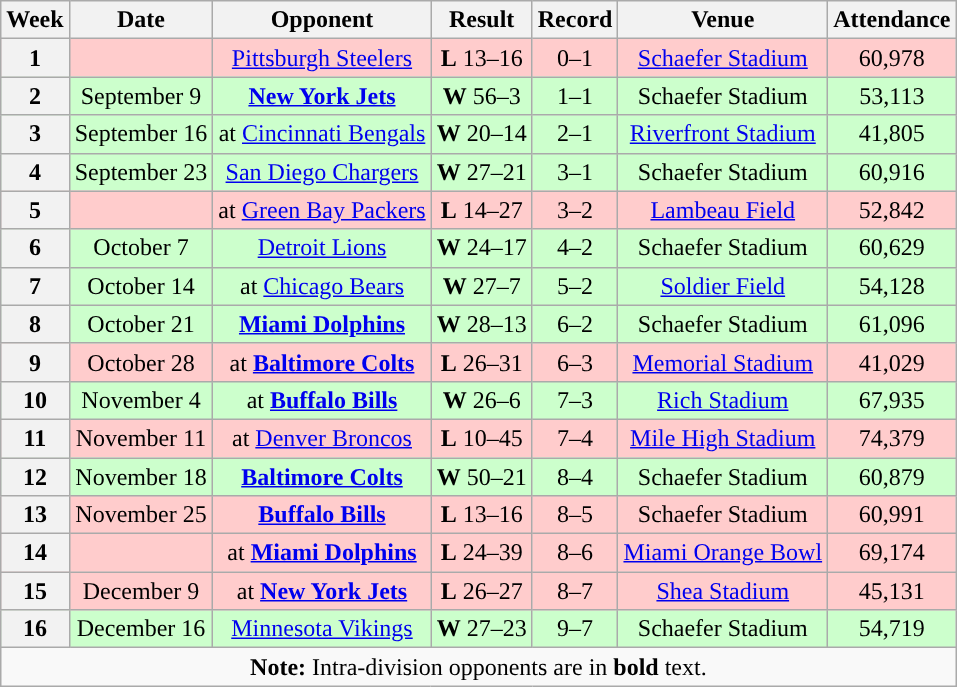<table class="wikitable" style="text-align:center">
<tr>
<th>Week</th>
<th>Date</th>
<th>Opponent</th>
<th>Result</th>
<th>Record</th>
<th>Venue</th>
<th>Attendance</th>
</tr>
<tr style="background:#fcc">
<th>1</th>
<td></td>
<td><a href='#'>Pittsburgh Steelers</a></td>
<td><strong>L</strong> 13–16 </td>
<td>0–1</td>
<td><a href='#'>Schaefer Stadium</a></td>
<td>60,978</td>
</tr>
<tr style="background:#cfc">
<th>2</th>
<td>September 9</td>
<td><strong><a href='#'>New York Jets</a></strong></td>
<td><strong>W</strong> 56–3</td>
<td>1–1</td>
<td>Schaefer Stadium</td>
<td>53,113</td>
</tr>
<tr style="background:#cfc">
<th>3</th>
<td>September 16</td>
<td>at <a href='#'>Cincinnati Bengals</a></td>
<td><strong>W</strong> 20–14</td>
<td>2–1</td>
<td><a href='#'>Riverfront Stadium</a></td>
<td>41,805</td>
</tr>
<tr style="background:#cfc">
<th>4</th>
<td>September 23</td>
<td><a href='#'>San Diego Chargers</a></td>
<td><strong>W</strong> 27–21</td>
<td>3–1</td>
<td>Schaefer Stadium</td>
<td>60,916</td>
</tr>
<tr style="background:#fcc">
<th>5</th>
<td></td>
<td>at <a href='#'>Green Bay Packers</a></td>
<td><strong>L</strong> 14–27</td>
<td>3–2</td>
<td><a href='#'>Lambeau Field</a></td>
<td>52,842</td>
</tr>
<tr style="background:#cfc">
<th>6</th>
<td>October 7</td>
<td><a href='#'>Detroit Lions</a></td>
<td><strong>W</strong> 24–17</td>
<td>4–2</td>
<td>Schaefer Stadium</td>
<td>60,629</td>
</tr>
<tr style="background:#cfc">
<th>7</th>
<td>October 14</td>
<td>at <a href='#'>Chicago Bears</a></td>
<td><strong>W</strong> 27–7</td>
<td>5–2</td>
<td><a href='#'>Soldier Field</a></td>
<td>54,128</td>
</tr>
<tr style="background:#cfc">
<th>8</th>
<td>October 21</td>
<td><strong><a href='#'>Miami Dolphins</a></strong></td>
<td><strong>W</strong> 28–13</td>
<td>6–2</td>
<td>Schaefer Stadium</td>
<td>61,096</td>
</tr>
<tr style="background:#fcc">
<th>9</th>
<td>October 28</td>
<td>at <strong><a href='#'>Baltimore Colts</a></strong></td>
<td><strong>L</strong> 26–31</td>
<td>6–3</td>
<td><a href='#'>Memorial Stadium</a></td>
<td>41,029</td>
</tr>
<tr style="background:#cfc">
<th>10</th>
<td>November 4</td>
<td>at <strong><a href='#'>Buffalo Bills</a></strong></td>
<td><strong>W</strong> 26–6</td>
<td>7–3</td>
<td><a href='#'>Rich Stadium</a></td>
<td>67,935</td>
</tr>
<tr style="background:#fcc">
<th>11</th>
<td>November 11</td>
<td>at <a href='#'>Denver Broncos</a></td>
<td><strong>L</strong> 10–45</td>
<td>7–4</td>
<td><a href='#'>Mile High Stadium</a></td>
<td>74,379</td>
</tr>
<tr style="background:#cfc">
<th>12</th>
<td>November 18</td>
<td><strong><a href='#'>Baltimore Colts</a></strong></td>
<td><strong>W</strong> 50–21</td>
<td>8–4</td>
<td>Schaefer Stadium</td>
<td>60,879</td>
</tr>
<tr style="background:#fcc">
<th>13</th>
<td>November 25</td>
<td><strong><a href='#'>Buffalo Bills</a></strong></td>
<td><strong>L</strong> 13–16 </td>
<td>8–5</td>
<td>Schaefer Stadium</td>
<td>60,991</td>
</tr>
<tr style="background:#fcc">
<th>14</th>
<td></td>
<td>at <strong><a href='#'>Miami Dolphins</a></strong></td>
<td><strong>L</strong> 24–39</td>
<td>8–6</td>
<td><a href='#'>Miami Orange Bowl</a></td>
<td>69,174</td>
</tr>
<tr style="background:#fcc">
<th>15</th>
<td>December 9</td>
<td>at <strong><a href='#'>New York Jets</a></strong></td>
<td><strong>L</strong> 26–27</td>
<td>8–7</td>
<td><a href='#'>Shea Stadium</a></td>
<td>45,131</td>
</tr>
<tr style="background:#cfc">
<th>16</th>
<td>December 16</td>
<td><a href='#'>Minnesota Vikings</a></td>
<td><strong>W</strong> 27–23</td>
<td>9–7</td>
<td>Schaefer Stadium</td>
<td>54,719</td>
</tr>
<tr>
<td colspan="8"><strong>Note:</strong> Intra-division opponents are in <strong>bold</strong> text.</td>
</tr>
</table>
